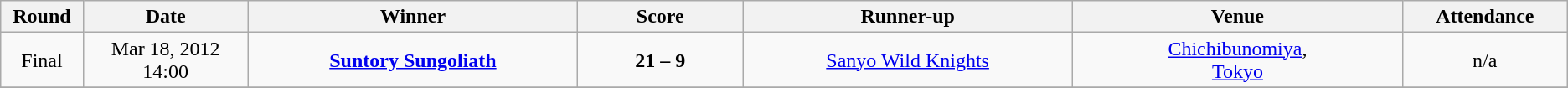<table class="wikitable" style="text-align: center;">
<tr>
<th width=5%>Round</th>
<th width=10%>Date</th>
<th width=20%>Winner</th>
<th width=10%>Score</th>
<th width=20%>Runner-up</th>
<th width=20%>Venue</th>
<th width=10%>Attendance</th>
</tr>
<tr>
<td>Final</td>
<td>Mar 18, 2012 14:00<br></td>
<td><strong><a href='#'>Suntory Sungoliath</a></strong></td>
<td><strong>21 – 9</strong><br></td>
<td><a href='#'>Sanyo Wild Knights</a></td>
<td><a href='#'>Chichibunomiya</a>,<br><a href='#'>Tokyo</a></td>
<td>n/a</td>
</tr>
<tr>
</tr>
</table>
